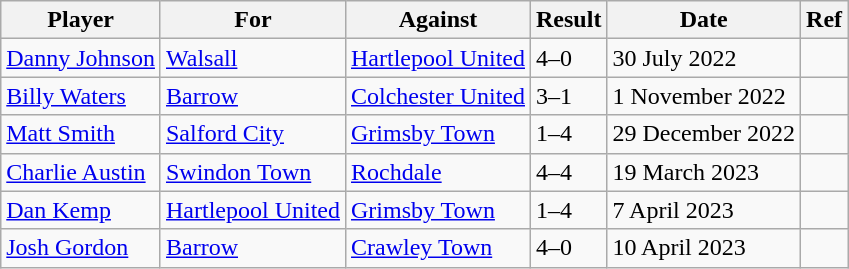<table class="wikitable">
<tr>
<th>Player</th>
<th>For</th>
<th>Against</th>
<th>Result</th>
<th>Date</th>
<th>Ref</th>
</tr>
<tr>
<td> <a href='#'>Danny Johnson</a></td>
<td><a href='#'>Walsall</a></td>
<td><a href='#'>Hartlepool United</a></td>
<td>4–0</td>
<td>30 July 2022</td>
<td></td>
</tr>
<tr>
<td> <a href='#'>Billy Waters</a></td>
<td><a href='#'>Barrow</a></td>
<td><a href='#'>Colchester United</a></td>
<td>3–1</td>
<td>1 November 2022</td>
<td></td>
</tr>
<tr>
<td> <a href='#'>Matt Smith</a></td>
<td><a href='#'>Salford City</a></td>
<td><a href='#'>Grimsby Town</a></td>
<td>1–4</td>
<td>29 December 2022</td>
<td></td>
</tr>
<tr>
<td> <a href='#'>Charlie Austin</a></td>
<td><a href='#'>Swindon Town</a></td>
<td><a href='#'>Rochdale</a></td>
<td>4–4</td>
<td>19 March 2023</td>
<td></td>
</tr>
<tr>
<td> <a href='#'>Dan Kemp</a></td>
<td><a href='#'>Hartlepool United</a></td>
<td><a href='#'>Grimsby Town</a></td>
<td>1–4</td>
<td>7 April 2023</td>
<td></td>
</tr>
<tr>
<td> <a href='#'>Josh Gordon</a></td>
<td><a href='#'>Barrow</a></td>
<td><a href='#'>Crawley Town</a></td>
<td>4–0</td>
<td>10 April 2023</td>
<td></td>
</tr>
</table>
